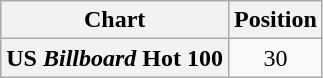<table class="wikitable plainrowheaders" style="text-align:center">
<tr>
<th scope="col">Chart</th>
<th scope="col">Position</th>
</tr>
<tr>
<th scope="row">US <em>Billboard</em> Hot 100</th>
<td>30</td>
</tr>
</table>
